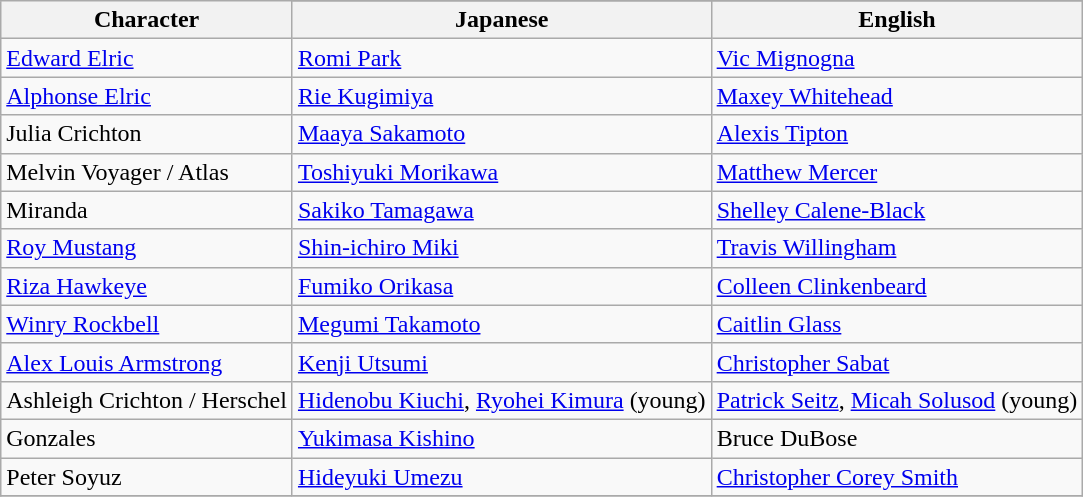<table class="wikitable">
<tr>
<th rowspan=2>Character</th>
</tr>
<tr>
<th>Japanese</th>
<th>English</th>
</tr>
<tr>
<td><a href='#'>Edward Elric</a></td>
<td><a href='#'>Romi Park</a></td>
<td><a href='#'>Vic Mignogna</a></td>
</tr>
<tr>
<td><a href='#'>Alphonse Elric</a></td>
<td><a href='#'>Rie Kugimiya</a></td>
<td><a href='#'>Maxey Whitehead</a></td>
</tr>
<tr>
<td>Julia Crichton</td>
<td><a href='#'>Maaya Sakamoto</a></td>
<td><a href='#'>Alexis Tipton</a></td>
</tr>
<tr>
<td>Melvin Voyager / Atlas</td>
<td><a href='#'>Toshiyuki Morikawa</a></td>
<td><a href='#'>Matthew Mercer</a></td>
</tr>
<tr>
<td>Miranda</td>
<td><a href='#'>Sakiko Tamagawa</a></td>
<td><a href='#'>Shelley Calene-Black</a></td>
</tr>
<tr>
<td><a href='#'>Roy Mustang</a></td>
<td><a href='#'>Shin-ichiro Miki</a></td>
<td><a href='#'>Travis Willingham</a></td>
</tr>
<tr>
<td><a href='#'>Riza Hawkeye</a></td>
<td><a href='#'>Fumiko Orikasa</a></td>
<td><a href='#'>Colleen Clinkenbeard</a></td>
</tr>
<tr>
<td><a href='#'>Winry Rockbell</a></td>
<td><a href='#'>Megumi Takamoto</a></td>
<td><a href='#'>Caitlin Glass</a></td>
</tr>
<tr>
<td><a href='#'>Alex Louis Armstrong</a></td>
<td><a href='#'>Kenji Utsumi</a></td>
<td><a href='#'>Christopher Sabat</a></td>
</tr>
<tr>
<td>Ashleigh Crichton / Herschel</td>
<td><a href='#'>Hidenobu Kiuchi</a>, <a href='#'>Ryohei Kimura</a> (young)</td>
<td><a href='#'>Patrick Seitz</a>, <a href='#'>Micah Solusod</a> (young)</td>
</tr>
<tr>
<td>Gonzales</td>
<td><a href='#'>Yukimasa Kishino</a></td>
<td>Bruce DuBose</td>
</tr>
<tr>
<td>Peter Soyuz</td>
<td><a href='#'>Hideyuki Umezu</a></td>
<td><a href='#'>Christopher Corey Smith</a></td>
</tr>
<tr>
</tr>
</table>
